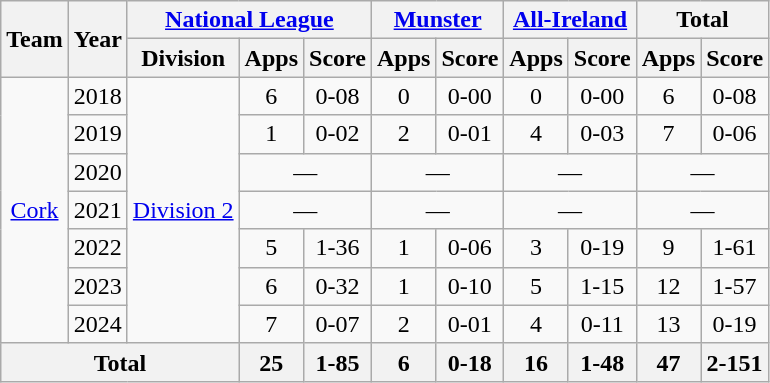<table class="wikitable" style="text-align:center">
<tr>
<th rowspan="2">Team</th>
<th rowspan="2">Year</th>
<th colspan="3"><a href='#'>National League</a></th>
<th colspan="2"><a href='#'>Munster</a></th>
<th colspan="2"><a href='#'>All-Ireland</a></th>
<th colspan="2">Total</th>
</tr>
<tr>
<th>Division</th>
<th>Apps</th>
<th>Score</th>
<th>Apps</th>
<th>Score</th>
<th>Apps</th>
<th>Score</th>
<th>Apps</th>
<th>Score</th>
</tr>
<tr>
<td rowspan="7"><a href='#'>Cork</a></td>
<td>2018</td>
<td rowspan="7"><a href='#'>Division 2</a></td>
<td>6</td>
<td>0-08</td>
<td>0</td>
<td>0-00</td>
<td>0</td>
<td>0-00</td>
<td>6</td>
<td>0-08</td>
</tr>
<tr>
<td>2019</td>
<td>1</td>
<td>0-02</td>
<td>2</td>
<td>0-01</td>
<td>4</td>
<td>0-03</td>
<td>7</td>
<td>0-06</td>
</tr>
<tr>
<td>2020</td>
<td colspan=2>—</td>
<td colspan=2>—</td>
<td colspan=2>—</td>
<td colspan=2>—</td>
</tr>
<tr>
<td>2021</td>
<td colspan=2>—</td>
<td colspan=2>—</td>
<td colspan=2>—</td>
<td colspan=2>—</td>
</tr>
<tr>
<td>2022</td>
<td>5</td>
<td>1-36</td>
<td>1</td>
<td>0-06</td>
<td>3</td>
<td>0-19</td>
<td>9</td>
<td>1-61</td>
</tr>
<tr>
<td>2023</td>
<td>6</td>
<td>0-32</td>
<td>1</td>
<td>0-10</td>
<td>5</td>
<td>1-15</td>
<td>12</td>
<td>1-57</td>
</tr>
<tr>
<td>2024</td>
<td>7</td>
<td>0-07</td>
<td>2</td>
<td>0-01</td>
<td>4</td>
<td>0-11</td>
<td>13</td>
<td>0-19</td>
</tr>
<tr>
<th colspan="3">Total</th>
<th>25</th>
<th>1-85</th>
<th>6</th>
<th>0-18</th>
<th>16</th>
<th>1-48</th>
<th>47</th>
<th>2-151</th>
</tr>
</table>
